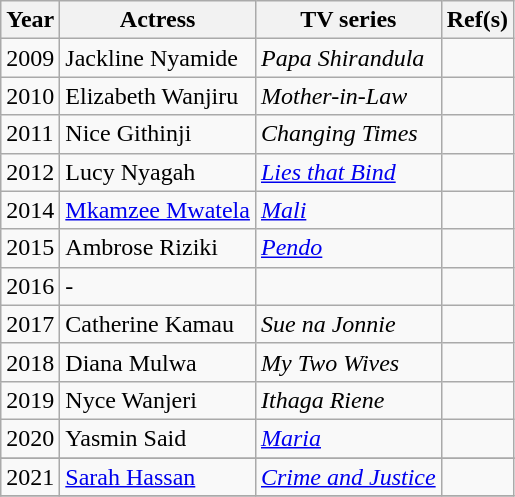<table class="wikitable sortable">
<tr>
<th>Year</th>
<th>Actress</th>
<th>TV series</th>
<th>Ref(s)</th>
</tr>
<tr>
<td>2009</td>
<td>Jackline Nyamide</td>
<td><em>Papa Shirandula</em></td>
<td></td>
</tr>
<tr>
<td>2010</td>
<td>Elizabeth Wanjiru</td>
<td><em>Mother-in-Law</em></td>
<td></td>
</tr>
<tr>
<td>2011</td>
<td>Nice Githinji</td>
<td><em>Changing Times</em></td>
<td></td>
</tr>
<tr>
<td>2012</td>
<td>Lucy Nyagah</td>
<td><em><a href='#'>Lies that Bind</a></em></td>
<td></td>
</tr>
<tr>
<td>2014</td>
<td><a href='#'>Mkamzee Mwatela</a></td>
<td><em><a href='#'>Mali</a></em></td>
<td></td>
</tr>
<tr>
<td>2015</td>
<td>Ambrose Riziki</td>
<td><em><a href='#'>Pendo</a></em></td>
<td></td>
</tr>
<tr>
<td>2016</td>
<td>-</td>
<td></td>
<td></td>
</tr>
<tr>
<td>2017</td>
<td>Catherine Kamau</td>
<td><em>Sue na Jonnie</em></td>
<td></td>
</tr>
<tr>
<td>2018</td>
<td>Diana Mulwa</td>
<td><em>My Two Wives</em></td>
<td></td>
</tr>
<tr>
<td>2019</td>
<td>Nyce Wanjeri</td>
<td><em>Ithaga Riene</em></td>
<td></td>
</tr>
<tr>
<td>2020</td>
<td>Yasmin Said</td>
<td><em><a href='#'>Maria</a></em></td>
<td></td>
</tr>
<tr>
</tr>
<tr>
<td>2021</td>
<td><a href='#'>Sarah Hassan</a></td>
<td><em><a href='#'>Crime and Justice</a></em></td>
<td></td>
</tr>
<tr>
</tr>
</table>
